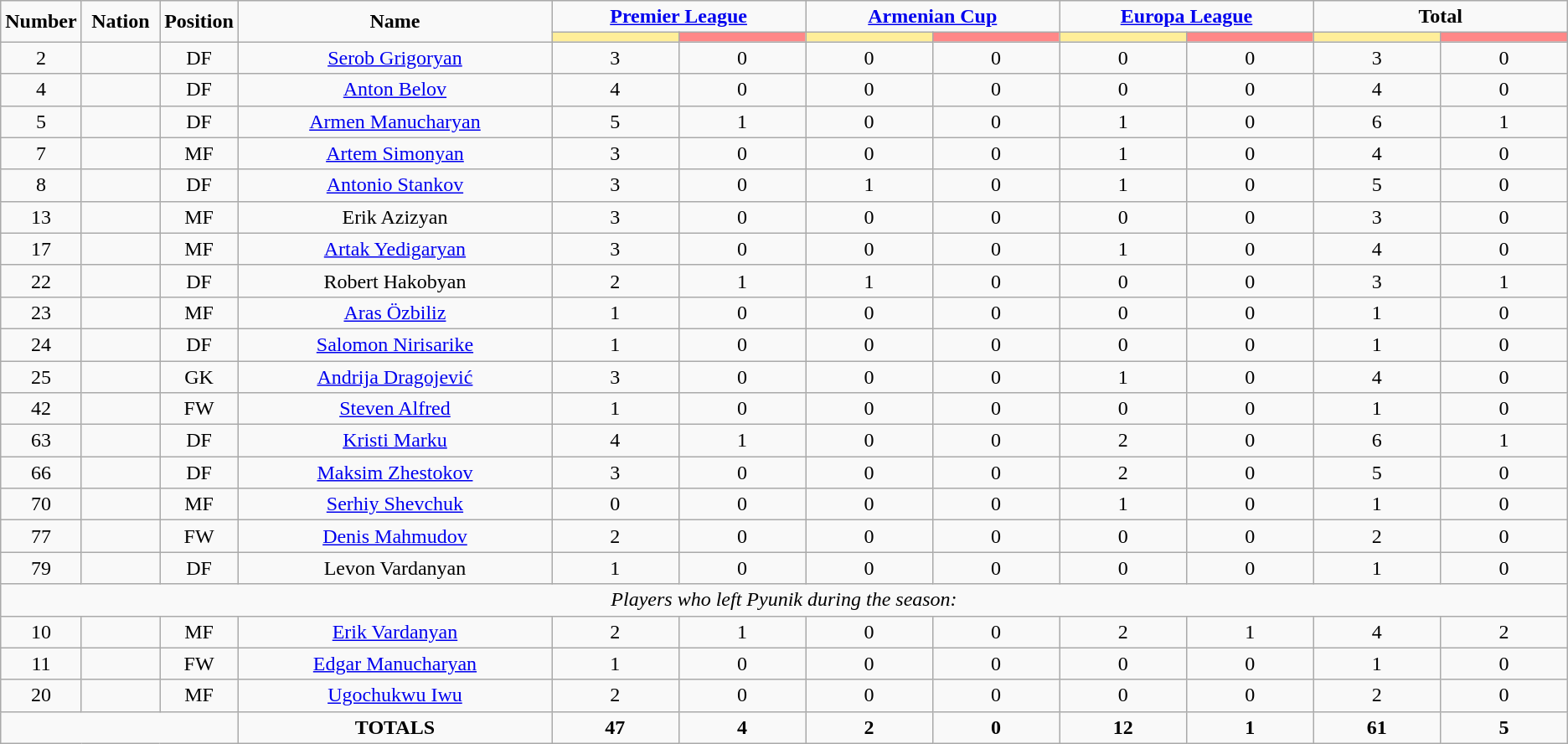<table class="wikitable" style="text-align:center;">
<tr>
<td rowspan="2"  style="width:5%; text-align:center;"><strong>Number</strong></td>
<td rowspan="2"  style="width:5%; text-align:center;"><strong>Nation</strong></td>
<td rowspan="2"  style="width:5%; text-align:center;"><strong>Position</strong></td>
<td rowspan="2"  style="width:20%; text-align:center;"><strong>Name</strong></td>
<td colspan="2" style="text-align:center;"><strong><a href='#'>Premier League</a></strong></td>
<td colspan="2" style="text-align:center;"><strong><a href='#'>Armenian Cup</a></strong></td>
<td colspan="2" style="text-align:center;"><strong><a href='#'>Europa League</a></strong></td>
<td colspan="2" style="text-align:center;"><strong>Total</strong></td>
</tr>
<tr>
<th style="width:60px; background:#fe9;"></th>
<th style="width:60px; background:#ff8888;"></th>
<th style="width:60px; background:#fe9;"></th>
<th style="width:60px; background:#ff8888;"></th>
<th style="width:60px; background:#fe9;"></th>
<th style="width:60px; background:#ff8888;"></th>
<th style="width:60px; background:#fe9;"></th>
<th style="width:60px; background:#ff8888;"></th>
</tr>
<tr>
<td>2</td>
<td></td>
<td>DF</td>
<td><a href='#'>Serob Grigoryan</a></td>
<td>3</td>
<td>0</td>
<td>0</td>
<td>0</td>
<td>0</td>
<td>0</td>
<td>3</td>
<td>0</td>
</tr>
<tr>
<td>4</td>
<td></td>
<td>DF</td>
<td><a href='#'>Anton Belov</a></td>
<td>4</td>
<td>0</td>
<td>0</td>
<td>0</td>
<td>0</td>
<td>0</td>
<td>4</td>
<td>0</td>
</tr>
<tr>
<td>5</td>
<td></td>
<td>DF</td>
<td><a href='#'>Armen Manucharyan</a></td>
<td>5</td>
<td>1</td>
<td>0</td>
<td>0</td>
<td>1</td>
<td>0</td>
<td>6</td>
<td>1</td>
</tr>
<tr>
<td>7</td>
<td></td>
<td>MF</td>
<td><a href='#'>Artem Simonyan</a></td>
<td>3</td>
<td>0</td>
<td>0</td>
<td>0</td>
<td>1</td>
<td>0</td>
<td>4</td>
<td>0</td>
</tr>
<tr>
<td>8</td>
<td></td>
<td>DF</td>
<td><a href='#'>Antonio Stankov</a></td>
<td>3</td>
<td>0</td>
<td>1</td>
<td>0</td>
<td>1</td>
<td>0</td>
<td>5</td>
<td>0</td>
</tr>
<tr>
<td>13</td>
<td></td>
<td>MF</td>
<td>Erik Azizyan</td>
<td>3</td>
<td>0</td>
<td>0</td>
<td>0</td>
<td>0</td>
<td>0</td>
<td>3</td>
<td>0</td>
</tr>
<tr>
<td>17</td>
<td></td>
<td>MF</td>
<td><a href='#'>Artak Yedigaryan</a></td>
<td>3</td>
<td>0</td>
<td>0</td>
<td>0</td>
<td>1</td>
<td>0</td>
<td>4</td>
<td>0</td>
</tr>
<tr>
<td>22</td>
<td></td>
<td>DF</td>
<td>Robert Hakobyan</td>
<td>2</td>
<td>1</td>
<td>1</td>
<td>0</td>
<td>0</td>
<td>0</td>
<td>3</td>
<td>1</td>
</tr>
<tr>
<td>23</td>
<td></td>
<td>MF</td>
<td><a href='#'>Aras Özbiliz</a></td>
<td>1</td>
<td>0</td>
<td>0</td>
<td>0</td>
<td>0</td>
<td>0</td>
<td>1</td>
<td>0</td>
</tr>
<tr>
<td>24</td>
<td></td>
<td>DF</td>
<td><a href='#'>Salomon Nirisarike</a></td>
<td>1</td>
<td>0</td>
<td>0</td>
<td>0</td>
<td>0</td>
<td>0</td>
<td>1</td>
<td>0</td>
</tr>
<tr>
<td>25</td>
<td></td>
<td>GK</td>
<td><a href='#'>Andrija Dragojević</a></td>
<td>3</td>
<td>0</td>
<td>0</td>
<td>0</td>
<td>1</td>
<td>0</td>
<td>4</td>
<td>0</td>
</tr>
<tr>
<td>42</td>
<td></td>
<td>FW</td>
<td><a href='#'>Steven Alfred</a></td>
<td>1</td>
<td>0</td>
<td>0</td>
<td>0</td>
<td>0</td>
<td>0</td>
<td>1</td>
<td>0</td>
</tr>
<tr>
<td>63</td>
<td></td>
<td>DF</td>
<td><a href='#'>Kristi Marku</a></td>
<td>4</td>
<td>1</td>
<td>0</td>
<td>0</td>
<td>2</td>
<td>0</td>
<td>6</td>
<td>1</td>
</tr>
<tr>
<td>66</td>
<td></td>
<td>DF</td>
<td><a href='#'>Maksim Zhestokov</a></td>
<td>3</td>
<td>0</td>
<td>0</td>
<td>0</td>
<td>2</td>
<td>0</td>
<td>5</td>
<td>0</td>
</tr>
<tr>
<td>70</td>
<td></td>
<td>MF</td>
<td><a href='#'>Serhiy Shevchuk</a></td>
<td>0</td>
<td>0</td>
<td>0</td>
<td>0</td>
<td>1</td>
<td>0</td>
<td>1</td>
<td>0</td>
</tr>
<tr>
<td>77</td>
<td></td>
<td>FW</td>
<td><a href='#'>Denis Mahmudov</a></td>
<td>2</td>
<td>0</td>
<td>0</td>
<td>0</td>
<td>0</td>
<td>0</td>
<td>2</td>
<td>0</td>
</tr>
<tr>
<td>79</td>
<td></td>
<td>DF</td>
<td>Levon Vardanyan</td>
<td>1</td>
<td>0</td>
<td>0</td>
<td>0</td>
<td>0</td>
<td>0</td>
<td>1</td>
<td>0</td>
</tr>
<tr>
<td colspan="14"><em>Players who left Pyunik during the season:</em></td>
</tr>
<tr>
<td>10</td>
<td></td>
<td>MF</td>
<td><a href='#'>Erik Vardanyan</a></td>
<td>2</td>
<td>1</td>
<td>0</td>
<td>0</td>
<td>2</td>
<td>1</td>
<td>4</td>
<td>2</td>
</tr>
<tr>
<td>11</td>
<td></td>
<td>FW</td>
<td><a href='#'>Edgar Manucharyan</a></td>
<td>1</td>
<td>0</td>
<td>0</td>
<td>0</td>
<td>0</td>
<td>0</td>
<td>1</td>
<td>0</td>
</tr>
<tr>
<td>20</td>
<td></td>
<td>MF</td>
<td><a href='#'>Ugochukwu Iwu</a></td>
<td>2</td>
<td>0</td>
<td>0</td>
<td>0</td>
<td>0</td>
<td>0</td>
<td>2</td>
<td>0</td>
</tr>
<tr>
<td colspan="3"></td>
<td><strong>TOTALS</strong></td>
<td><strong>47</strong></td>
<td><strong>4</strong></td>
<td><strong>2</strong></td>
<td><strong>0</strong></td>
<td><strong>12</strong></td>
<td><strong>1</strong></td>
<td><strong>61</strong></td>
<td><strong>5</strong></td>
</tr>
</table>
